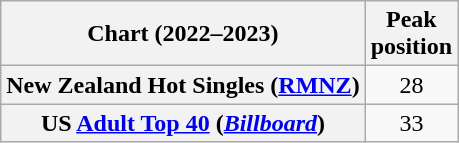<table class="wikitable sortable plainrowheaders" style="text-align:center">
<tr>
<th scope="col">Chart (2022–2023)</th>
<th scope="col">Peak<br>position</th>
</tr>
<tr>
<th scope="row">New Zealand Hot Singles (<a href='#'>RMNZ</a>)</th>
<td>28</td>
</tr>
<tr>
<th scope="row">US <a href='#'>Adult Top 40</a> (<em><a href='#'>Billboard</a></em>)</th>
<td>33</td>
</tr>
</table>
